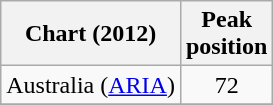<table class="wikitable sortable">
<tr>
<th>Chart (2012)</th>
<th>Peak<br>position</th>
</tr>
<tr>
<td>Australia (<a href='#'>ARIA</a>)</td>
<td align="center">72</td>
</tr>
<tr>
</tr>
<tr>
</tr>
<tr>
</tr>
<tr>
</tr>
<tr>
</tr>
<tr>
</tr>
<tr>
</tr>
<tr>
</tr>
</table>
